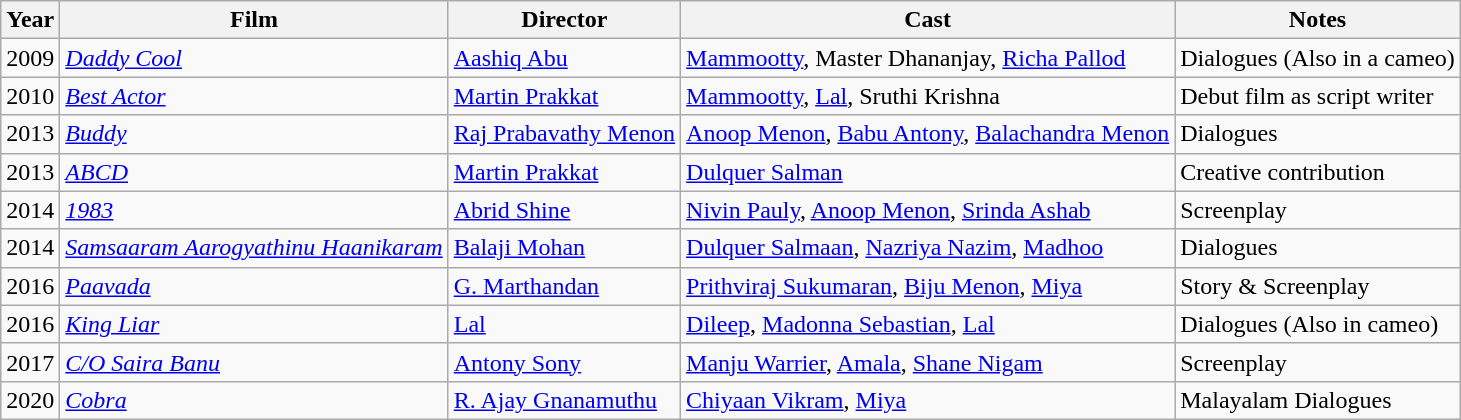<table class="wikitable">
<tr>
<th>Year</th>
<th>Film</th>
<th>Director</th>
<th>Cast</th>
<th>Notes</th>
</tr>
<tr>
<td>2009</td>
<td><em><a href='#'>Daddy Cool</a></em></td>
<td><a href='#'>Aashiq Abu</a></td>
<td><a href='#'>Mammootty</a>, Master Dhananjay, <a href='#'>Richa Pallod</a></td>
<td>Dialogues (Also in a cameo)</td>
</tr>
<tr>
<td>2010</td>
<td><em><a href='#'>Best Actor</a> </em></td>
<td><a href='#'>Martin Prakkat</a></td>
<td><a href='#'>Mammootty</a>, <a href='#'>Lal</a>, Sruthi Krishna</td>
<td>Debut film as script writer</td>
</tr>
<tr>
<td>2013</td>
<td><em><a href='#'>Buddy</a></em></td>
<td><a href='#'>Raj Prabavathy Menon</a></td>
<td><a href='#'>Anoop Menon</a>, <a href='#'>Babu Antony</a>, <a href='#'>Balachandra Menon</a></td>
<td>Dialogues</td>
</tr>
<tr>
<td>2013</td>
<td><em><a href='#'>ABCD</a></em></td>
<td><a href='#'>Martin Prakkat</a></td>
<td><a href='#'>Dulquer Salman</a></td>
<td>Creative contribution</td>
</tr>
<tr>
<td>2014</td>
<td><em><a href='#'>1983</a></em></td>
<td><a href='#'>Abrid Shine</a></td>
<td><a href='#'>Nivin Pauly</a>, <a href='#'>Anoop Menon</a>, <a href='#'>Srinda Ashab</a></td>
<td>Screenplay</td>
</tr>
<tr>
<td>2014</td>
<td><em><a href='#'>Samsaaram Aarogyathinu Haanikaram</a></em></td>
<td><a href='#'>Balaji Mohan</a></td>
<td><a href='#'>Dulquer Salmaan</a>, <a href='#'>Nazriya Nazim</a>, <a href='#'>Madhoo</a></td>
<td>Dialogues</td>
</tr>
<tr>
<td>2016</td>
<td><em><a href='#'>Paavada</a></em></td>
<td><a href='#'>G. Marthandan</a></td>
<td><a href='#'>Prithviraj Sukumaran</a>, <a href='#'>Biju Menon</a>, <a href='#'>Miya</a></td>
<td>Story & Screenplay</td>
</tr>
<tr>
<td>2016</td>
<td><em><a href='#'>King Liar</a></em></td>
<td><a href='#'>Lal</a></td>
<td><a href='#'>Dileep</a>, <a href='#'>Madonna Sebastian</a>, <a href='#'>Lal</a></td>
<td>Dialogues (Also in cameo)</td>
</tr>
<tr>
<td>2017</td>
<td><em><a href='#'>C/O Saira Banu</a></em></td>
<td><a href='#'>Antony Sony</a></td>
<td><a href='#'>Manju Warrier</a>, <a href='#'>Amala</a>, <a href='#'>Shane Nigam</a></td>
<td>Screenplay</td>
</tr>
<tr>
<td>2020</td>
<td><em><a href='#'>Cobra</a></em></td>
<td><a href='#'>R. Ajay Gnanamuthu</a></td>
<td><a href='#'>Chiyaan Vikram</a>, <a href='#'>Miya</a></td>
<td>Malayalam Dialogues</td>
</tr>
</table>
